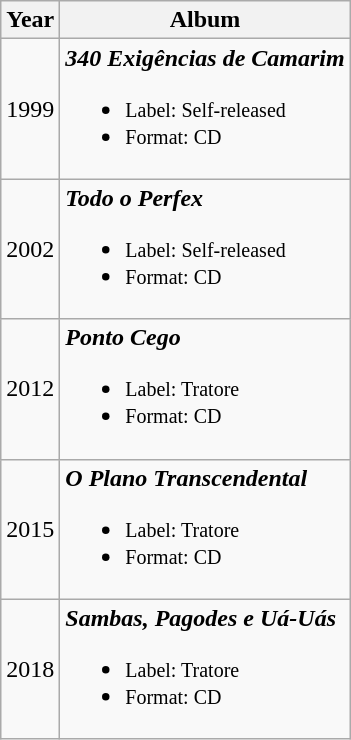<table class="wikitable">
<tr>
<th>Year</th>
<th>Album</th>
</tr>
<tr>
<td>1999</td>
<td><strong><em>340 Exigências de Camarim</em></strong><br><ul><li><small>Label: Self-released</small></li><li><small>Format: CD</small></li></ul></td>
</tr>
<tr>
<td>2002</td>
<td><strong><em>Todo o Perfex</em></strong><br><ul><li><small>Label: Self-released</small></li><li><small>Format: CD</small></li></ul></td>
</tr>
<tr>
<td>2012</td>
<td><strong><em>Ponto Cego</em></strong><br><ul><li><small>Label: Tratore</small></li><li><small>Format: CD</small></li></ul></td>
</tr>
<tr>
<td>2015</td>
<td><strong><em>O Plano Transcendental</em></strong><br><ul><li><small>Label: Tratore</small></li><li><small>Format: CD</small></li></ul></td>
</tr>
<tr>
<td>2018</td>
<td><strong><em>Sambas, Pagodes e Uá-Uás</em></strong><br><ul><li><small>Label: Tratore</small></li><li><small>Format: CD</small></li></ul></td>
</tr>
</table>
